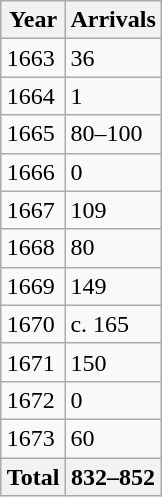<table class="wikitable" style="float: right;">
<tr>
<th>Year</th>
<th>Arrivals</th>
</tr>
<tr>
<td>1663</td>
<td>36</td>
</tr>
<tr>
<td>1664</td>
<td>1</td>
</tr>
<tr>
<td>1665</td>
<td>80–100</td>
</tr>
<tr>
<td>1666</td>
<td>0</td>
</tr>
<tr>
<td>1667</td>
<td>109</td>
</tr>
<tr>
<td>1668</td>
<td>80</td>
</tr>
<tr>
<td>1669</td>
<td>149</td>
</tr>
<tr>
<td>1670</td>
<td>c. 165</td>
</tr>
<tr>
<td>1671</td>
<td>150</td>
</tr>
<tr>
<td>1672</td>
<td>0</td>
</tr>
<tr>
<td>1673</td>
<td>60</td>
</tr>
<tr>
<th>Total</th>
<th>832–852</th>
</tr>
</table>
